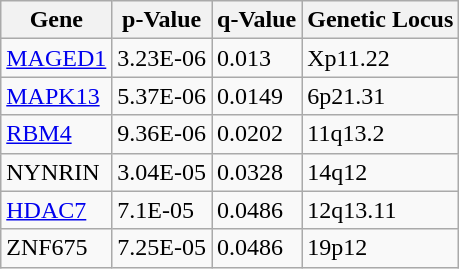<table class="wikitable">
<tr>
<th>Gene</th>
<th>p-Value</th>
<th>q-Value</th>
<th>Genetic Locus</th>
</tr>
<tr>
<td><a href='#'>MAGED1</a></td>
<td>3.23E-06</td>
<td>0.013</td>
<td>Xp11.22</td>
</tr>
<tr>
<td><a href='#'>MAPK13</a></td>
<td>5.37E-06</td>
<td>0.0149</td>
<td>6p21.31</td>
</tr>
<tr>
<td><a href='#'>RBM4</a></td>
<td>9.36E-06</td>
<td>0.0202</td>
<td>11q13.2</td>
</tr>
<tr>
<td>NYNRIN</td>
<td>3.04E-05</td>
<td>0.0328</td>
<td>14q12</td>
</tr>
<tr>
<td><a href='#'>HDAC7</a></td>
<td>7.1E-05</td>
<td>0.0486</td>
<td>12q13.11</td>
</tr>
<tr>
<td>ZNF675</td>
<td>7.25E-05</td>
<td>0.0486</td>
<td>19p12</td>
</tr>
</table>
